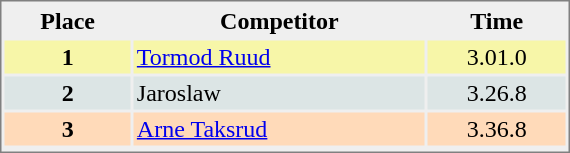<table style="border-style:solid;border-width:1px;border-color:#808080;background-color:#EFEFEF" cellspacing="2" cellpadding="2" width="380px">
<tr bgcolor="#EFEFEF">
<th align=center>Place</th>
<th align=center>Competitor</th>
<th align=center>Time</th>
</tr>
<tr align="center" valign="top" bgcolor="#F7F6A8">
<th>1</th>
<td align="left"> <a href='#'>Tormod Ruud</a></td>
<td align="center">3.01.0</td>
</tr>
<tr align="center" valign="top" bgcolor="#DCE5E5">
<th>2</th>
<td align="left"> Jaroslaw</td>
<td align="center">3.26.8</td>
</tr>
<tr align="center" valign="top" bgcolor="#FFDAB9">
<th>3</th>
<td align="left"> <a href='#'>Arne Taksrud</a></td>
<td align="center">3.36.8</td>
</tr>
<tr align="center" valign="top" bgcolor="#FFFFFF">
</tr>
</table>
